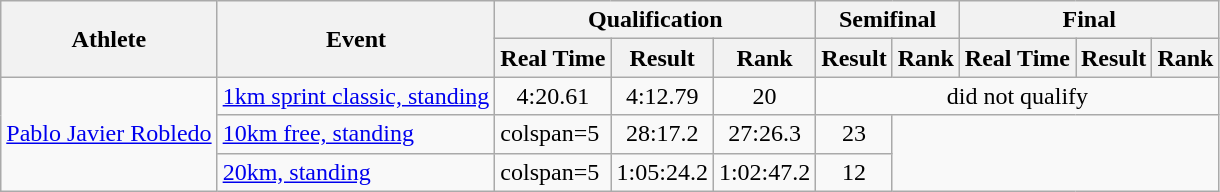<table class="wikitable" style="font-size:100%">
<tr>
<th rowspan="2">Athlete</th>
<th rowspan="2">Event</th>
<th colspan="3">Qualification</th>
<th colspan="2">Semifinal</th>
<th colspan="3">Final</th>
</tr>
<tr>
<th>Real Time</th>
<th>Result</th>
<th>Rank</th>
<th>Result</th>
<th>Rank</th>
<th>Real Time</th>
<th>Result</th>
<th>Rank</th>
</tr>
<tr>
<td rowspan=3><a href='#'>Pablo Javier Robledo</a></td>
<td><a href='#'>1km sprint classic, standing</a></td>
<td align="center">4:20.61</td>
<td align="center">4:12.79</td>
<td align="center">20</td>
<td colspan=5 align="center">did not qualify</td>
</tr>
<tr>
<td><a href='#'>10km free, standing</a></td>
<td>colspan=5 </td>
<td align="center">28:17.2</td>
<td align="center">27:26.3</td>
<td align="center">23</td>
</tr>
<tr>
<td><a href='#'>20km, standing</a></td>
<td>colspan=5 </td>
<td align="center">1:05:24.2</td>
<td align="center">1:02:47.2</td>
<td align="center">12</td>
</tr>
</table>
